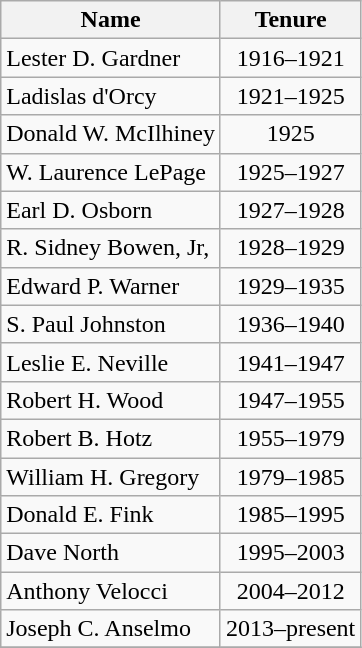<table class="wikitable sortable">
<tr>
<th>Name</th>
<th>Tenure</th>
</tr>
<tr>
<td align=left>Lester D. Gardner</td>
<td align=center>1916–1921</td>
</tr>
<tr>
<td align=left>Ladislas d'Orcy</td>
<td align=center>1921–1925</td>
</tr>
<tr>
<td align=left>Donald W. McIlhiney</td>
<td align=center>1925</td>
</tr>
<tr>
<td align=left>W. Laurence LePage</td>
<td align=center>1925–1927</td>
</tr>
<tr>
<td align=left>Earl D. Osborn</td>
<td align=center>1927–1928</td>
</tr>
<tr>
<td align=left>R. Sidney Bowen, Jr,</td>
<td align=center>1928–1929</td>
</tr>
<tr>
<td align=left>Edward P. Warner</td>
<td align=center>1929–1935</td>
</tr>
<tr>
<td align=left>S. Paul Johnston</td>
<td align=center>1936–1940</td>
</tr>
<tr>
<td align=left>Leslie E. Neville</td>
<td align=center>1941–1947</td>
</tr>
<tr>
<td align=left>Robert H. Wood</td>
<td align=center>1947–1955</td>
</tr>
<tr>
<td align=left>Robert B. Hotz</td>
<td align=center>1955–1979</td>
</tr>
<tr>
<td align=left>William H. Gregory</td>
<td align=center>1979–1985</td>
</tr>
<tr>
<td align=left>Donald E. Fink</td>
<td align=center>1985–1995</td>
</tr>
<tr>
<td align=left>Dave North</td>
<td align=center>1995–2003</td>
</tr>
<tr>
<td align=left>Anthony Velocci</td>
<td align=center>2004–2012</td>
</tr>
<tr>
<td align=left>Joseph C. Anselmo</td>
<td align=center>2013–present</td>
</tr>
<tr>
</tr>
</table>
